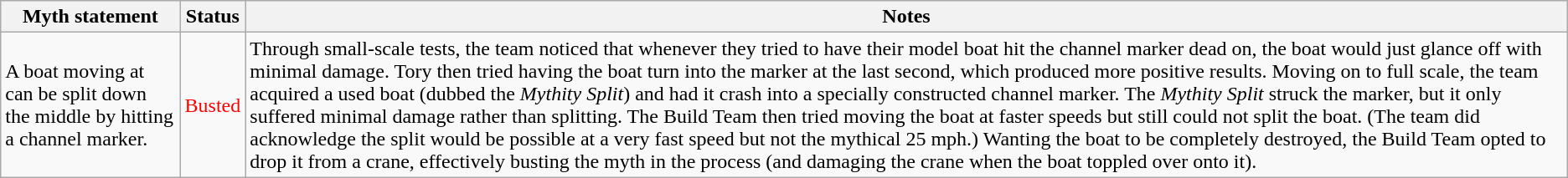<table class="wikitable plainrowheaders">
<tr>
<th>Myth statement</th>
<th>Status</th>
<th>Notes</th>
</tr>
<tr>
<td>A boat moving at  can be split down the middle by hitting a channel marker.</td>
<td style="color:red">Busted</td>
<td>Through small-scale tests, the team noticed that whenever they tried to have their model boat hit the channel marker dead on, the boat would just glance off with minimal damage. Tory then tried having the boat turn into the marker at the last second, which produced more positive results. Moving on to full scale, the team acquired a used boat (dubbed the <em>Mythity Split</em>) and had it crash into a specially constructed channel marker. The <em>Mythity Split</em> struck the marker, but it only suffered minimal damage rather than splitting. The Build Team then tried moving the boat at faster speeds but still could not split the boat. (The team did acknowledge the split would be possible at a very fast speed but not the mythical 25 mph.) Wanting the boat to be completely destroyed, the Build Team opted to drop it from a crane, effectively busting the myth in the process (and damaging the crane when the boat toppled over onto it).</td>
</tr>
</table>
